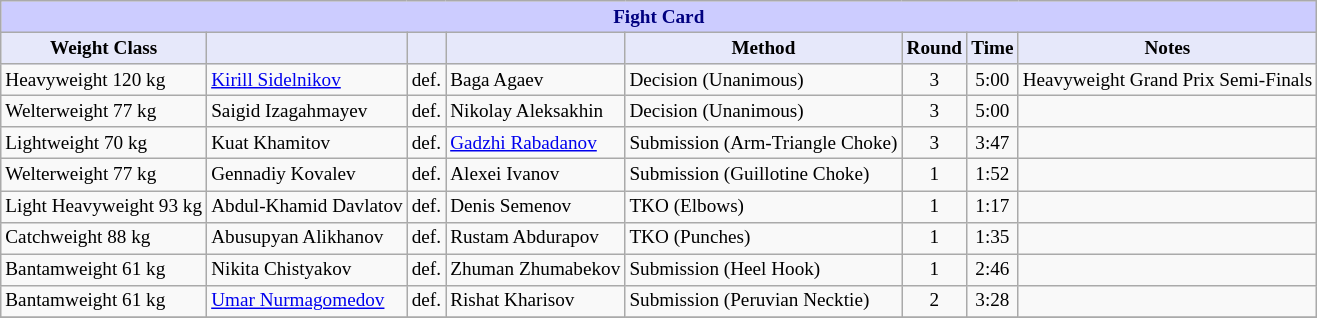<table class="wikitable" style="font-size: 80%;">
<tr>
<th colspan="8" style="background-color: #ccf; color: #000080; text-align: center;"><strong>Fight Card</strong></th>
</tr>
<tr>
<th colspan="1" style="background-color: #E6E8FA; color: #000000; text-align: center;">Weight Class</th>
<th colspan="1" style="background-color: #E6E8FA; color: #000000; text-align: center;"></th>
<th colspan="1" style="background-color: #E6E8FA; color: #000000; text-align: center;"></th>
<th colspan="1" style="background-color: #E6E8FA; color: #000000; text-align: center;"></th>
<th colspan="1" style="background-color: #E6E8FA; color: #000000; text-align: center;">Method</th>
<th colspan="1" style="background-color: #E6E8FA; color: #000000; text-align: center;">Round</th>
<th colspan="1" style="background-color: #E6E8FA; color: #000000; text-align: center;">Time</th>
<th colspan="1" style="background-color: #E6E8FA; color: #000000; text-align: center;">Notes</th>
</tr>
<tr>
<td>Heavyweight 120 kg</td>
<td> <a href='#'>Kirill Sidelnikov</a></td>
<td>def.</td>
<td> Baga Agaev</td>
<td>Decision (Unanimous)</td>
<td align=center>3</td>
<td align=center>5:00</td>
<td>Heavyweight Grand Prix Semi-Finals</td>
</tr>
<tr>
<td>Welterweight 77 kg</td>
<td> Saigid Izagahmayev</td>
<td>def.</td>
<td> Nikolay Aleksakhin</td>
<td>Decision (Unanimous)</td>
<td align=center>3</td>
<td align=center>5:00</td>
<td></td>
</tr>
<tr>
<td>Lightweight 70 kg</td>
<td> Kuat Khamitov</td>
<td>def.</td>
<td> <a href='#'>Gadzhi Rabadanov</a></td>
<td>Submission (Arm-Triangle Choke)</td>
<td align=center>3</td>
<td align=center>3:47</td>
<td></td>
</tr>
<tr>
<td>Welterweight 77 kg</td>
<td> Gennadiy Kovalev</td>
<td>def.</td>
<td> Alexei Ivanov</td>
<td>Submission (Guillotine Choke)</td>
<td align=center>1</td>
<td align=center>1:52</td>
<td></td>
</tr>
<tr>
<td>Light Heavyweight 93 kg</td>
<td> Abdul-Khamid Davlatov</td>
<td>def.</td>
<td> Denis Semenov</td>
<td>TKO (Elbows)</td>
<td align=center>1</td>
<td align=center>1:17</td>
<td></td>
</tr>
<tr>
<td>Catchweight 88 kg</td>
<td> Abusupyan Alikhanov</td>
<td>def.</td>
<td> Rustam Abdurapov</td>
<td>TKO (Punches)</td>
<td align=center>1</td>
<td align=center>1:35</td>
<td></td>
</tr>
<tr>
<td>Bantamweight 61 kg</td>
<td> Nikita Chistyakov</td>
<td>def.</td>
<td> Zhuman Zhumabekov</td>
<td>Submission (Heel Hook)</td>
<td align=center>1</td>
<td align=center>2:46</td>
<td></td>
</tr>
<tr>
<td>Bantamweight 61 kg</td>
<td> <a href='#'>Umar Nurmagomedov</a></td>
<td>def.</td>
<td> Rishat Kharisov</td>
<td>Submission (Peruvian Necktie)</td>
<td align=center>2</td>
<td align=center>3:28</td>
<td></td>
</tr>
<tr>
</tr>
</table>
